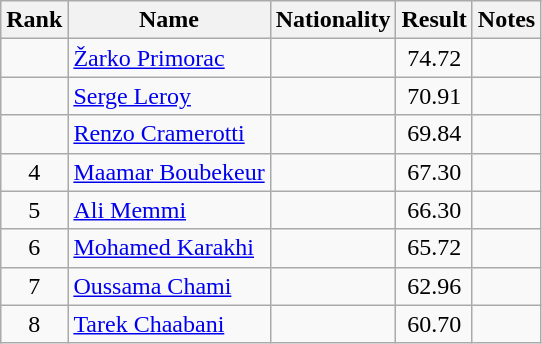<table class="wikitable sortable" style="text-align:center">
<tr>
<th>Rank</th>
<th>Name</th>
<th>Nationality</th>
<th>Result</th>
<th>Notes</th>
</tr>
<tr>
<td></td>
<td align=left><a href='#'>Žarko Primorac</a></td>
<td align=left></td>
<td>74.72</td>
<td></td>
</tr>
<tr>
<td></td>
<td align=left><a href='#'>Serge Leroy</a></td>
<td align=left></td>
<td>70.91</td>
<td></td>
</tr>
<tr>
<td></td>
<td align=left><a href='#'>Renzo Cramerotti</a></td>
<td align=left></td>
<td>69.84</td>
<td></td>
</tr>
<tr>
<td>4</td>
<td align=left><a href='#'>Maamar Boubekeur</a></td>
<td align=left></td>
<td>67.30</td>
<td></td>
</tr>
<tr>
<td>5</td>
<td align=left><a href='#'>Ali Memmi</a></td>
<td align=left></td>
<td>66.30</td>
<td></td>
</tr>
<tr>
<td>6</td>
<td align=left><a href='#'>Mohamed Karakhi</a></td>
<td align=left></td>
<td>65.72</td>
<td></td>
</tr>
<tr>
<td>7</td>
<td align=left><a href='#'>Oussama Chami</a></td>
<td align=left></td>
<td>62.96</td>
<td></td>
</tr>
<tr>
<td>8</td>
<td align=left><a href='#'>Tarek Chaabani</a></td>
<td align=left></td>
<td>60.70</td>
<td></td>
</tr>
</table>
